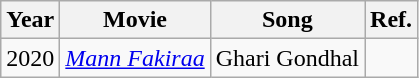<table class="wikitable">
<tr>
<th>Year</th>
<th>Movie</th>
<th>Song</th>
<th>Ref.</th>
</tr>
<tr>
<td>2020</td>
<td><em><a href='#'>Mann Fakiraa</a></em></td>
<td>Ghari Gondhal</td>
<td></td>
</tr>
</table>
